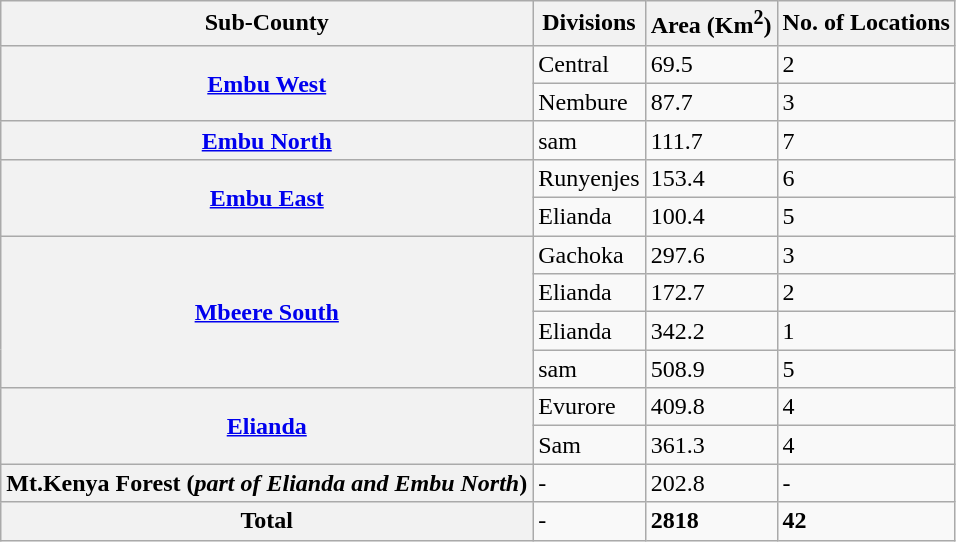<table class="wikitable">
<tr>
<th>Sub-County</th>
<th>Divisions</th>
<th>Area (Km<sup>2</sup>)</th>
<th>No. of Locations</th>
</tr>
<tr>
<th scope="row" rowspan=2><a href='#'>Embu West</a></th>
<td>Central</td>
<td>69.5</td>
<td>2</td>
</tr>
<tr>
<td>Nembure</td>
<td>87.7</td>
<td>3</td>
</tr>
<tr>
<th scope="row" rowspan=1><a href='#'>Embu North</a></th>
<td>sam</td>
<td>111.7</td>
<td>7</td>
</tr>
<tr>
<th scope="row" rowspan=2><a href='#'>Embu East</a></th>
<td>Runyenjes</td>
<td>153.4</td>
<td>6</td>
</tr>
<tr>
<td>Elianda</td>
<td>100.4</td>
<td>5</td>
</tr>
<tr>
<th scope="row" rowspan=4><a href='#'>Mbeere South</a></th>
<td>Gachoka</td>
<td>297.6</td>
<td>3</td>
</tr>
<tr>
<td>Elianda</td>
<td>172.7</td>
<td>2</td>
</tr>
<tr>
<td>Elianda</td>
<td>342.2</td>
<td>1</td>
</tr>
<tr>
<td>sam</td>
<td>508.9</td>
<td>5</td>
</tr>
<tr>
<th scope="row" rowspan=2><a href='#'>Elianda</a></th>
<td>Evurore</td>
<td>409.8</td>
<td>4</td>
</tr>
<tr>
<td>Sam</td>
<td>361.3</td>
<td>4</td>
</tr>
<tr>
<th scope="row" rowspan=1>Mt.Kenya Forest (<em>part of Elianda and Embu North</em>)</th>
<td>-</td>
<td>202.8</td>
<td>-</td>
</tr>
<tr>
<th scope="row" rowspan=1>Total</th>
<td>-</td>
<td><strong>2818</strong></td>
<td><strong>42</strong></td>
</tr>
</table>
